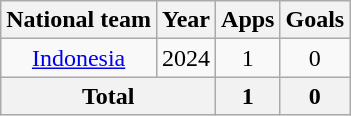<table class="wikitable" style="text-align:center">
<tr>
<th>National team</th>
<th>Year</th>
<th>Apps</th>
<th>Goals</th>
</tr>
<tr>
<td rowspan="1"><a href='#'>Indonesia</a></td>
<td>2024</td>
<td>1</td>
<td>0</td>
</tr>
<tr>
<th colspan="2">Total</th>
<th>1</th>
<th>0</th>
</tr>
</table>
